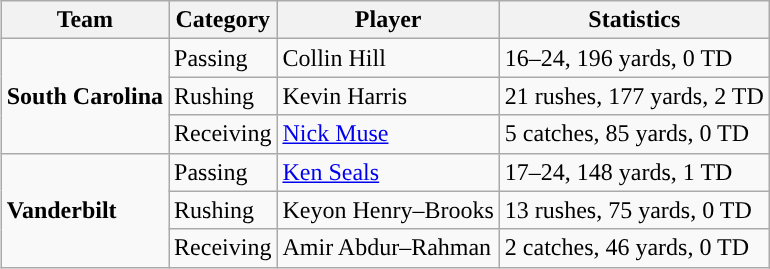<table class="wikitable" style="float: right;">
<tr>
<th>Team</th>
<th>Category</th>
<th>Player</th>
<th>Statistics</th>
</tr>
<tr>
<td rowspan=3><strong>South Carolina</strong></td>
<td>Passing</td>
<td>Collin Hill</td>
<td>16–24, 196 yards, 0 TD</td>
</tr>
<tr>
<td>Rushing</td>
<td>Kevin Harris</td>
<td>21 rushes, 177 yards, 2 TD</td>
</tr>
<tr>
<td>Receiving</td>
<td><a href='#'>Nick Muse</a></td>
<td>5 catches, 85 yards, 0 TD</td>
</tr>
<tr>
<td rowspan=3><strong>Vanderbilt</strong></td>
<td>Passing</td>
<td><a href='#'>Ken Seals</a></td>
<td>17–24, 148 yards, 1 TD</td>
</tr>
<tr>
<td>Rushing</td>
<td>Keyon Henry–Brooks</td>
<td>13 rushes, 75 yards, 0 TD</td>
</tr>
<tr>
<td>Receiving</td>
<td>Amir Abdur–Rahman</td>
<td>2 catches, 46 yards, 0 TD</td>
</tr>
</table>
